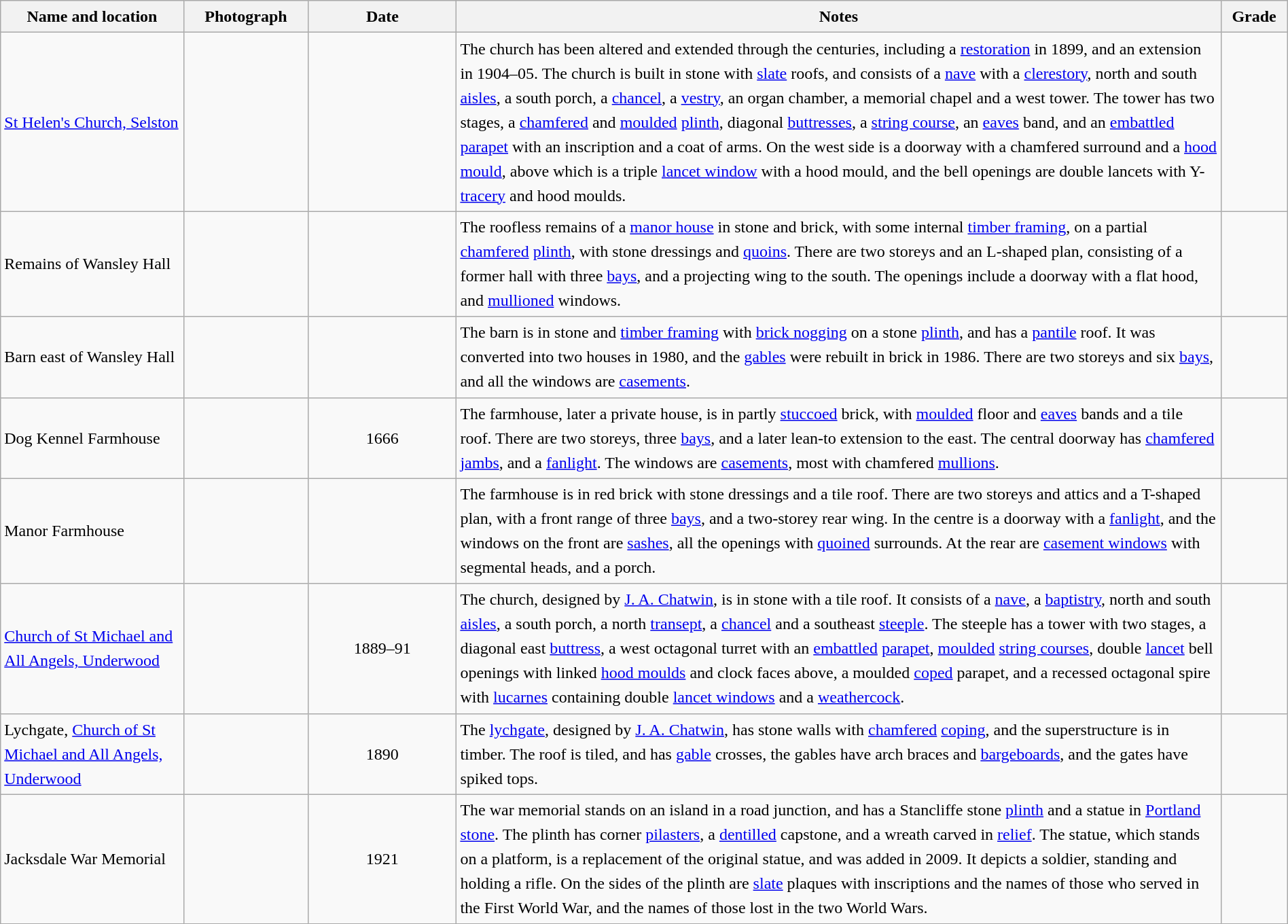<table class="wikitable sortable plainrowheaders" style="width:100%; border:0px; text-align:left; line-height:150%">
<tr>
<th scope="col"  style="width:150px">Name and location</th>
<th scope="col"  style="width:100px" class="unsortable">Photograph</th>
<th scope="col"  style="width:120px">Date</th>
<th scope="col"  style="width:650px" class="unsortable">Notes</th>
<th scope="col"  style="width:50px">Grade</th>
</tr>
<tr>
<td><a href='#'>St Helen's Church, Selston</a><br><small></small></td>
<td></td>
<td align="center"></td>
<td>The church has been altered and extended through the centuries, including a <a href='#'>restoration</a> in 1899, and an extension in 1904–05.  The church is built in stone with <a href='#'>slate</a> roofs, and consists of a <a href='#'>nave</a> with a <a href='#'>clerestory</a>, north and south <a href='#'>aisles</a>, a south porch, a <a href='#'>chancel</a>, a <a href='#'>vestry</a>, an organ chamber, a memorial chapel and a west tower.  The tower has two stages, a <a href='#'>chamfered</a> and <a href='#'>moulded</a> <a href='#'>plinth</a>, diagonal <a href='#'>buttresses</a>, a <a href='#'>string course</a>, an <a href='#'>eaves</a> band, and an <a href='#'>embattled</a> <a href='#'>parapet</a> with an inscription and a coat of arms.  On the west side is a doorway with a chamfered surround and a <a href='#'>hood mould</a>, above which is a triple <a href='#'>lancet window</a> with a hood mould, and the bell openings are double lancets with Y-<a href='#'>tracery</a> and hood moulds.</td>
<td align="center" ></td>
</tr>
<tr>
<td>Remains of Wansley Hall<br><small></small></td>
<td></td>
<td align="center"></td>
<td>The roofless remains of a <a href='#'>manor house</a> in stone and brick, with some internal <a href='#'>timber framing</a>, on a partial <a href='#'>chamfered</a> <a href='#'>plinth</a>, with stone dressings and <a href='#'>quoins</a>.  There are two storeys and an L-shaped plan, consisting of a former hall with three <a href='#'>bays</a>, and a projecting wing to the south.  The openings include a doorway with a flat hood, and <a href='#'>mullioned</a> windows.</td>
<td align="center" ></td>
</tr>
<tr>
<td>Barn east of Wansley Hall<br><small></small></td>
<td></td>
<td align="center"></td>
<td>The barn is in stone and <a href='#'>timber framing</a> with <a href='#'>brick nogging</a> on a stone <a href='#'>plinth</a>, and has a <a href='#'>pantile</a> roof.  It was converted into two houses in 1980, and the <a href='#'>gables</a> were rebuilt in brick in 1986.  There are two storeys and six <a href='#'>bays</a>, and all the windows are <a href='#'>casements</a>.</td>
<td align="center" ></td>
</tr>
<tr>
<td>Dog Kennel Farmhouse<br><small></small></td>
<td></td>
<td align="center">1666</td>
<td>The farmhouse, later a private house, is in partly <a href='#'>stuccoed</a> brick, with <a href='#'>moulded</a> floor and <a href='#'>eaves</a> bands and a tile roof.  There are two storeys, three <a href='#'>bays</a>, and a later lean-to extension to the east.  The central doorway has <a href='#'>chamfered</a> <a href='#'>jambs</a>, and a <a href='#'>fanlight</a>. The windows are <a href='#'>casements</a>, most with chamfered <a href='#'>mullions</a>.</td>
<td align="center" ></td>
</tr>
<tr>
<td>Manor Farmhouse<br><small></small></td>
<td></td>
<td align="center"></td>
<td>The farmhouse is in red brick with stone dressings and a tile roof.  There are two storeys and attics and a T-shaped plan, with a front range of three <a href='#'>bays</a>, and a two-storey rear wing.  In the centre is a doorway with a <a href='#'>fanlight</a>, and the windows on the front are <a href='#'>sashes</a>, all the openings with <a href='#'>quoined</a> surrounds.  At the rear are <a href='#'>casement windows</a> with segmental heads, and a porch.</td>
<td align="center" ></td>
</tr>
<tr>
<td><a href='#'>Church of St Michael and All Angels, Underwood</a><br><small></small></td>
<td></td>
<td align="center">1889–91</td>
<td>The church, designed by <a href='#'>J. A. Chatwin</a>, is in stone with a tile roof.  It consists of a <a href='#'>nave</a>, a <a href='#'>baptistry</a>, north and south <a href='#'>aisles</a>, a south porch, a north <a href='#'>transept</a>, a <a href='#'>chancel</a> and a southeast <a href='#'>steeple</a>.  The steeple has a tower with two stages, a diagonal east <a href='#'>buttress</a>, a west octagonal turret with an <a href='#'>embattled</a> <a href='#'>parapet</a>, <a href='#'>moulded</a> <a href='#'>string courses</a>, double <a href='#'>lancet</a> bell openings with linked <a href='#'>hood moulds</a> and clock faces above, a moulded <a href='#'>coped</a> parapet, and a recessed octagonal spire with <a href='#'>lucarnes</a> containing double <a href='#'>lancet windows</a> and a <a href='#'>weathercock</a>.</td>
<td align="center" ></td>
</tr>
<tr>
<td>Lychgate, <a href='#'>Church of St Michael and All Angels, Underwood</a><br><small></small></td>
<td></td>
<td align="center">1890</td>
<td>The <a href='#'>lychgate</a>, designed by <a href='#'>J. A. Chatwin</a>, has stone walls with <a href='#'>chamfered</a> <a href='#'>coping</a>, and the superstructure is in timber.  The roof is tiled, and has  <a href='#'>gable</a> crosses, the gables have arch braces and <a href='#'>bargeboards</a>, and the gates have spiked tops.</td>
<td align="center" ></td>
</tr>
<tr>
<td>Jacksdale War Memorial<br><small></small></td>
<td></td>
<td align="center">1921</td>
<td>The war memorial stands on an island in a road junction, and has a Stancliffe stone <a href='#'>plinth</a> and a statue in <a href='#'>Portland stone</a>.  The plinth has corner <a href='#'>pilasters</a>, a <a href='#'>dentilled</a> capstone, and a wreath carved in <a href='#'>relief</a>.  The statue, which stands on a platform, is a replacement of the original statue, and was added in 2009.  It depicts a soldier, standing and holding a rifle.  On the sides of the plinth are <a href='#'>slate</a> plaques with inscriptions and the names of those who served in the First World War, and the names of those lost in the two World Wars.</td>
<td align="center" ></td>
</tr>
<tr>
</tr>
</table>
